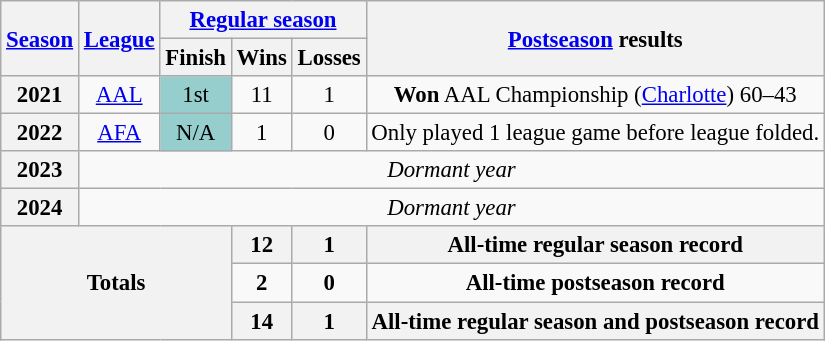<table class="wikitable" style="text-align:center; font-size: 95%;">
<tr>
<th rowspan="2"><a href='#'>Season</a></th>
<th rowspan="2"><a href='#'>League</a></th>
<th colspan="3"><a href='#'>Regular season</a></th>
<th rowspan="2"><a href='#'>Postseason</a> results</th>
</tr>
<tr>
<th>Finish</th>
<th>Wins</th>
<th>Losses</th>
</tr>
<tr>
<th>2021</th>
<td><a href='#'>AAL</a></td>
<td bgcolor="#96CDCD">1st</td>
<td>11</td>
<td>1</td>
<td><strong>Won</strong> AAL Championship (<a href='#'>Charlotte</a>) 60–43</td>
</tr>
<tr>
<th>2022</th>
<td><a href='#'>AFA</a></td>
<td bgcolor="#96CDCD">N/A</td>
<td>1</td>
<td>0</td>
<td>Only played 1 league game before league folded.</td>
</tr>
<tr>
<th>2023</th>
<td colspan="5"><em>Dormant year</em></td>
</tr>
<tr>
<th>2024</th>
<td colspan="5"><em>Dormant year</em></td>
</tr>
<tr>
<th rowspan="3" colspan="3">Totals</th>
<th>12</th>
<th>1</th>
<th>All-time regular season record</th>
</tr>
<tr>
<td><strong>2</strong></td>
<td><strong>0</strong></td>
<td><strong>All-time postseason record</strong></td>
</tr>
<tr>
<th>14</th>
<th>1</th>
<th>All-time regular season and postseason record</th>
</tr>
</table>
